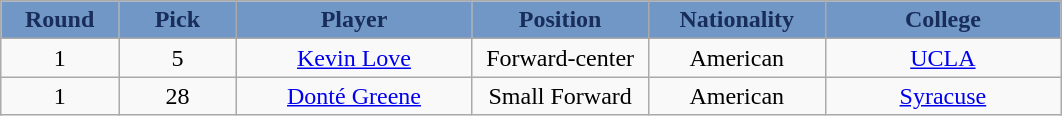<table class="wikitable sortable sortable">
<tr>
<th style="background:#7197c7; color:#182d59" width="10%">Round</th>
<th style="background:#7197c7; color:#182d59" width="10%">Pick</th>
<th style="background:#7197c7; color:#182d59" width="20%">Player</th>
<th style="background:#7197c7; color:#182d59" width="15%">Position</th>
<th style="background:#7197c7; color:#182d59" width="15%">Nationality</th>
<th style="background:#7197c7; color:#182d59" width="20%">College</th>
</tr>
<tr style="text-align: center">
<td>1</td>
<td>5</td>
<td><a href='#'>Kevin Love</a></td>
<td>Forward-center</td>
<td>American</td>
<td><a href='#'>UCLA</a></td>
</tr>
<tr style="text-align: center">
<td>1</td>
<td>28</td>
<td><a href='#'>Donté Greene</a></td>
<td>Small Forward</td>
<td>American</td>
<td><a href='#'>Syracuse</a></td>
</tr>
</table>
